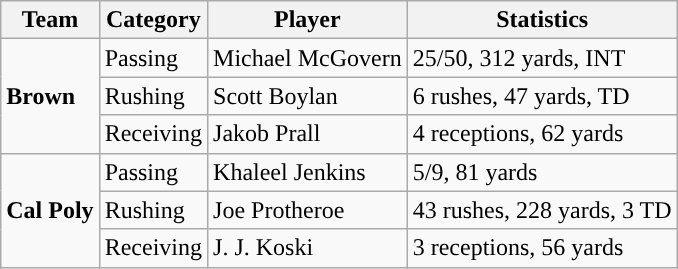<table class="wikitable" style="float: left;">
<tr>
<th>Team</th>
<th>Category</th>
<th>Player</th>
<th>Statistics</th>
</tr>
<tr>
<td rowspan=3><strong>Brown</strong></td>
<td>Passing</td>
<td>Michael McGovern</td>
<td>25/50, 312 yards, INT</td>
</tr>
<tr>
<td>Rushing</td>
<td>Scott Boylan</td>
<td>6 rushes, 47 yards, TD</td>
</tr>
<tr>
<td>Receiving</td>
<td>Jakob Prall</td>
<td>4 receptions, 62 yards</td>
</tr>
<tr>
<td rowspan=3><strong>Cal Poly</strong></td>
<td>Passing</td>
<td>Khaleel Jenkins</td>
<td>5/9, 81 yards</td>
</tr>
<tr>
<td>Rushing</td>
<td>Joe Protheroe</td>
<td>43 rushes, 228 yards, 3 TD</td>
</tr>
<tr>
<td>Receiving</td>
<td>J. J. Koski</td>
<td>3 receptions, 56 yards</td>
</tr>
</table>
